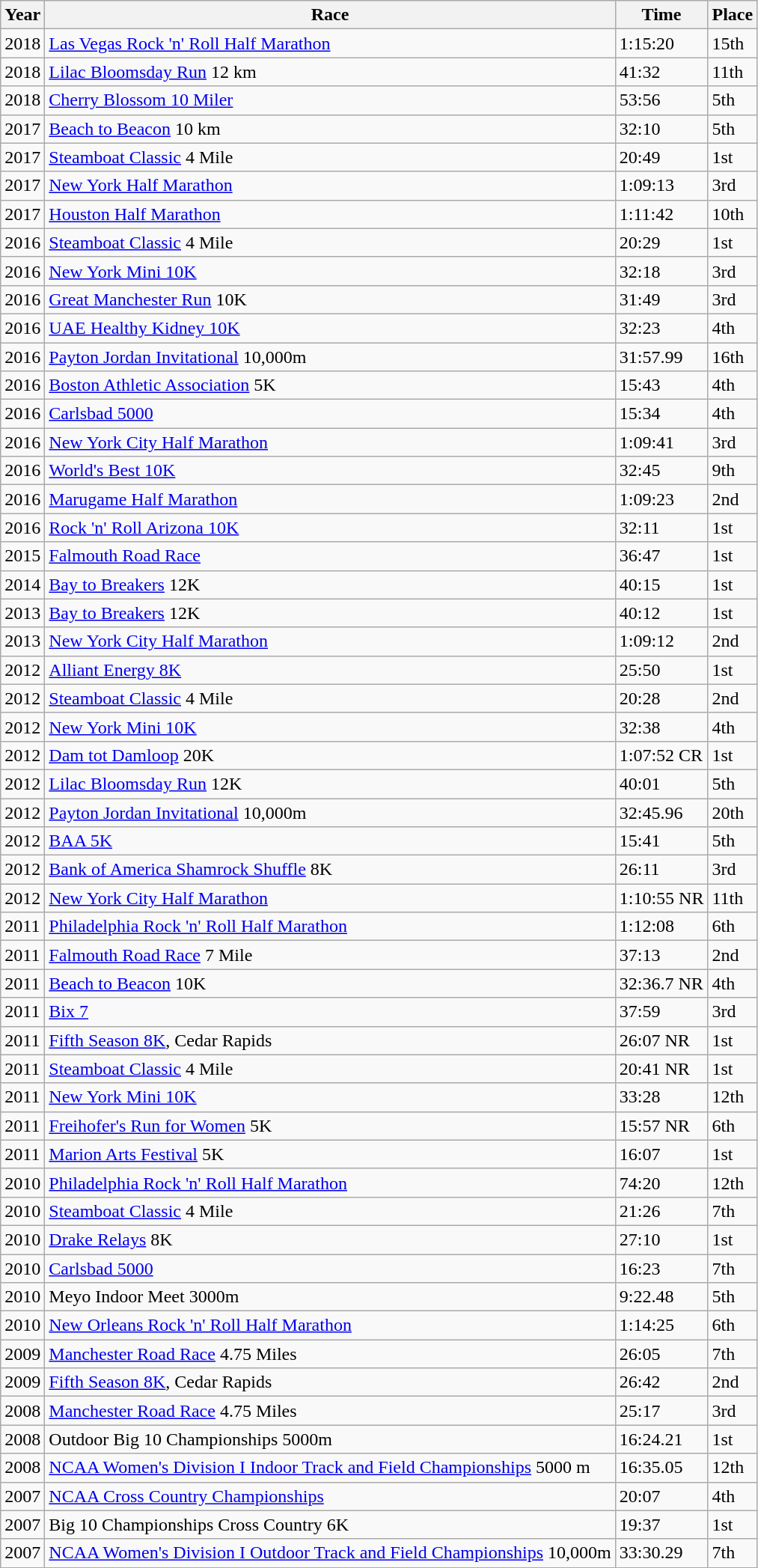<table class="wikitable">
<tr>
<th>Year</th>
<th>Race</th>
<th>Time</th>
<th>Place</th>
</tr>
<tr>
<td>2018</td>
<td><a href='#'>Las Vegas Rock 'n' Roll Half Marathon</a></td>
<td>1:15:20</td>
<td>15th</td>
</tr>
<tr>
<td>2018</td>
<td><a href='#'>Lilac Bloomsday Run</a> 12 km</td>
<td>41:32</td>
<td>11th</td>
</tr>
<tr>
<td>2018</td>
<td><a href='#'>Cherry Blossom 10 Miler</a></td>
<td>53:56</td>
<td>5th</td>
</tr>
<tr>
<td>2017</td>
<td><a href='#'>Beach to Beacon</a> 10 km</td>
<td>32:10</td>
<td>5th</td>
</tr>
<tr>
<td>2017</td>
<td><a href='#'>Steamboat Classic</a> 4 Mile</td>
<td>20:49</td>
<td>1st</td>
</tr>
<tr>
<td>2017</td>
<td><a href='#'>New York Half Marathon</a></td>
<td>1:09:13</td>
<td>3rd</td>
</tr>
<tr>
<td>2017</td>
<td><a href='#'>Houston Half Marathon</a></td>
<td>1:11:42</td>
<td>10th</td>
</tr>
<tr>
<td>2016</td>
<td><a href='#'>Steamboat Classic</a> 4 Mile</td>
<td>20:29</td>
<td>1st</td>
</tr>
<tr>
<td>2016</td>
<td><a href='#'>New York Mini 10K</a></td>
<td>32:18</td>
<td>3rd</td>
</tr>
<tr>
<td>2016</td>
<td><a href='#'>Great Manchester Run</a> 10K</td>
<td>31:49</td>
<td>3rd</td>
</tr>
<tr>
<td>2016</td>
<td><a href='#'>UAE Healthy Kidney 10K</a></td>
<td>32:23</td>
<td>4th</td>
</tr>
<tr>
<td>2016</td>
<td><a href='#'>Payton Jordan Invitational</a> 10,000m</td>
<td>31:57.99</td>
<td>16th</td>
</tr>
<tr>
<td>2016</td>
<td><a href='#'>Boston Athletic Association</a> 5K</td>
<td>15:43</td>
<td>4th</td>
</tr>
<tr>
<td>2016</td>
<td><a href='#'>Carlsbad 5000</a></td>
<td>15:34</td>
<td>4th</td>
</tr>
<tr>
<td>2016</td>
<td><a href='#'>New York City Half Marathon</a></td>
<td>1:09:41</td>
<td>3rd</td>
</tr>
<tr>
<td>2016</td>
<td><a href='#'>World's Best 10K</a></td>
<td>32:45</td>
<td>9th</td>
</tr>
<tr>
<td>2016</td>
<td><a href='#'>Marugame Half Marathon</a></td>
<td>1:09:23</td>
<td>2nd</td>
</tr>
<tr>
<td>2016</td>
<td><a href='#'>Rock 'n' Roll Arizona 10K</a></td>
<td>32:11</td>
<td>1st</td>
</tr>
<tr>
<td>2015</td>
<td><a href='#'>Falmouth Road Race</a></td>
<td>36:47</td>
<td>1st</td>
</tr>
<tr>
<td>2014</td>
<td><a href='#'>Bay to Breakers</a> 12K</td>
<td>40:15</td>
<td>1st</td>
</tr>
<tr>
<td>2013</td>
<td><a href='#'>Bay to Breakers</a> 12K</td>
<td>40:12</td>
<td>1st</td>
</tr>
<tr>
<td>2013</td>
<td><a href='#'>New York City Half Marathon</a></td>
<td>1:09:12</td>
<td>2nd</td>
</tr>
<tr>
<td>2012</td>
<td><a href='#'>Alliant Energy 8K</a></td>
<td>25:50</td>
<td>1st</td>
</tr>
<tr>
<td>2012</td>
<td><a href='#'>Steamboat Classic</a> 4 Mile</td>
<td>20:28</td>
<td>2nd</td>
</tr>
<tr>
<td>2012</td>
<td><a href='#'>New York Mini 10K</a></td>
<td>32:38</td>
<td>4th</td>
</tr>
<tr>
<td>2012</td>
<td><a href='#'>Dam tot Damloop</a> 20K</td>
<td>1:07:52 CR</td>
<td>1st</td>
</tr>
<tr>
<td>2012</td>
<td><a href='#'>Lilac Bloomsday Run</a> 12K</td>
<td>40:01</td>
<td>5th</td>
</tr>
<tr>
<td>2012</td>
<td><a href='#'>Payton Jordan Invitational</a> 10,000m</td>
<td>32:45.96</td>
<td>20th</td>
</tr>
<tr>
<td>2012</td>
<td><a href='#'>BAA 5K</a></td>
<td>15:41</td>
<td>5th</td>
</tr>
<tr>
<td>2012</td>
<td><a href='#'>Bank of America Shamrock Shuffle</a> 8K</td>
<td>26:11</td>
<td>3rd</td>
</tr>
<tr>
<td>2012</td>
<td><a href='#'>New York City Half Marathon</a></td>
<td>1:10:55 NR</td>
<td>11th</td>
</tr>
<tr>
<td>2011</td>
<td><a href='#'>Philadelphia Rock 'n' Roll Half Marathon</a></td>
<td>1:12:08</td>
<td>6th</td>
</tr>
<tr>
<td>2011</td>
<td><a href='#'>Falmouth Road Race</a> 7 Mile</td>
<td>37:13</td>
<td>2nd</td>
</tr>
<tr>
<td>2011</td>
<td><a href='#'>Beach to Beacon</a> 10K</td>
<td>32:36.7 NR</td>
<td>4th</td>
</tr>
<tr>
<td>2011</td>
<td><a href='#'>Bix 7</a></td>
<td>37:59</td>
<td>3rd</td>
</tr>
<tr>
<td>2011</td>
<td><a href='#'>Fifth Season 8K</a>, Cedar Rapids</td>
<td>26:07 NR</td>
<td>1st</td>
</tr>
<tr>
<td>2011</td>
<td><a href='#'>Steamboat Classic</a> 4 Mile</td>
<td>20:41 NR</td>
<td>1st</td>
</tr>
<tr>
<td>2011</td>
<td><a href='#'>New York Mini 10K</a></td>
<td>33:28</td>
<td>12th</td>
</tr>
<tr>
<td>2011</td>
<td><a href='#'>Freihofer's Run for Women</a> 5K</td>
<td>15:57 NR</td>
<td>6th</td>
</tr>
<tr>
<td>2011</td>
<td><a href='#'>Marion Arts Festival</a> 5K</td>
<td>16:07</td>
<td>1st</td>
</tr>
<tr>
<td>2010</td>
<td><a href='#'>Philadelphia Rock 'n' Roll Half Marathon</a></td>
<td>74:20</td>
<td>12th</td>
</tr>
<tr>
<td>2010</td>
<td><a href='#'>Steamboat Classic</a> 4 Mile</td>
<td>21:26</td>
<td>7th</td>
</tr>
<tr>
<td>2010</td>
<td><a href='#'>Drake Relays</a> 8K</td>
<td>27:10</td>
<td>1st</td>
</tr>
<tr>
<td>2010</td>
<td><a href='#'>Carlsbad 5000</a></td>
<td>16:23</td>
<td>7th</td>
</tr>
<tr>
<td>2010</td>
<td>Meyo Indoor Meet 3000m</td>
<td>9:22.48</td>
<td>5th</td>
</tr>
<tr>
<td>2010</td>
<td><a href='#'>New Orleans Rock 'n' Roll Half Marathon</a></td>
<td>1:14:25</td>
<td>6th</td>
</tr>
<tr>
<td>2009</td>
<td><a href='#'>Manchester Road Race</a> 4.75 Miles</td>
<td>26:05</td>
<td>7th</td>
</tr>
<tr>
<td>2009</td>
<td><a href='#'>Fifth Season 8K</a>, Cedar Rapids</td>
<td>26:42</td>
<td>2nd</td>
</tr>
<tr>
<td>2008</td>
<td><a href='#'>Manchester Road Race</a> 4.75 Miles</td>
<td>25:17</td>
<td>3rd</td>
</tr>
<tr>
<td>2008</td>
<td>Outdoor Big 10 Championships 5000m</td>
<td>16:24.21</td>
<td>1st</td>
</tr>
<tr>
<td>2008</td>
<td><a href='#'>NCAA Women's Division I Indoor Track and Field Championships</a> 5000 m</td>
<td>16:35.05</td>
<td>12th</td>
</tr>
<tr>
<td>2007</td>
<td><a href='#'>NCAA Cross Country Championships</a></td>
<td>20:07</td>
<td>4th</td>
</tr>
<tr>
<td>2007</td>
<td>Big 10 Championships Cross Country 6K</td>
<td>19:37</td>
<td>1st</td>
</tr>
<tr>
<td>2007</td>
<td><a href='#'>NCAA Women's Division I Outdoor Track and Field Championships</a> 10,000m</td>
<td>33:30.29</td>
<td>7th</td>
</tr>
</table>
